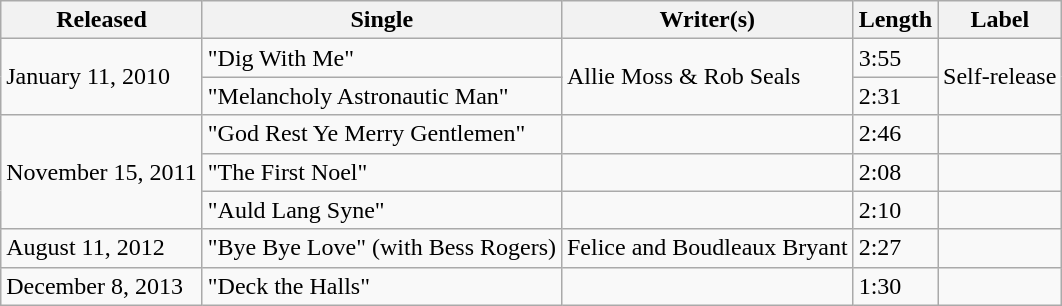<table class="wikitable">
<tr>
<th align="center">Released</th>
<th align="center">Single</th>
<th align="center">Writer(s)</th>
<th align="center">Length</th>
<th align="center">Label</th>
</tr>
<tr>
<td align="left" rowspan="2">January 11, 2010</td>
<td>"Dig With Me"</td>
<td rowspan="2">Allie Moss & Rob Seals</td>
<td>3:55</td>
<td rowspan="2">Self-release</td>
</tr>
<tr>
<td>"Melancholy Astronautic Man"</td>
<td>2:31</td>
</tr>
<tr>
<td rowspan="3">November 15, 2011</td>
<td>"God Rest Ye Merry Gentlemen"</td>
<td></td>
<td>2:46</td>
<td></td>
</tr>
<tr>
<td>"The First Noel"</td>
<td></td>
<td>2:08</td>
<td></td>
</tr>
<tr>
<td>"Auld Lang Syne"</td>
<td></td>
<td>2:10</td>
<td></td>
</tr>
<tr>
<td>August 11, 2012</td>
<td>"Bye Bye Love" (with Bess Rogers)</td>
<td>Felice and Boudleaux Bryant</td>
<td>2:27</td>
<td></td>
</tr>
<tr>
<td>December 8, 2013</td>
<td>"Deck the Halls"</td>
<td></td>
<td>1:30</td>
<td></td>
</tr>
</table>
